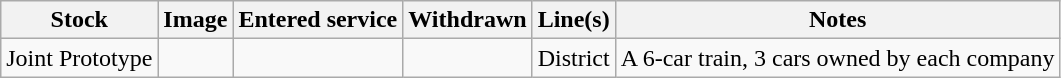<table class="wikitable">
<tr>
<th>Stock</th>
<th>Image</th>
<th>Entered service</th>
<th>Withdrawn</th>
<th>Line(s)</th>
<th class="unsortable">Notes</th>
</tr>
<tr>
<td>Joint Prototype</td>
<td></td>
<td></td>
<td></td>
<td>District</td>
<td>A 6-car train, 3 cars owned by each company</td>
</tr>
</table>
